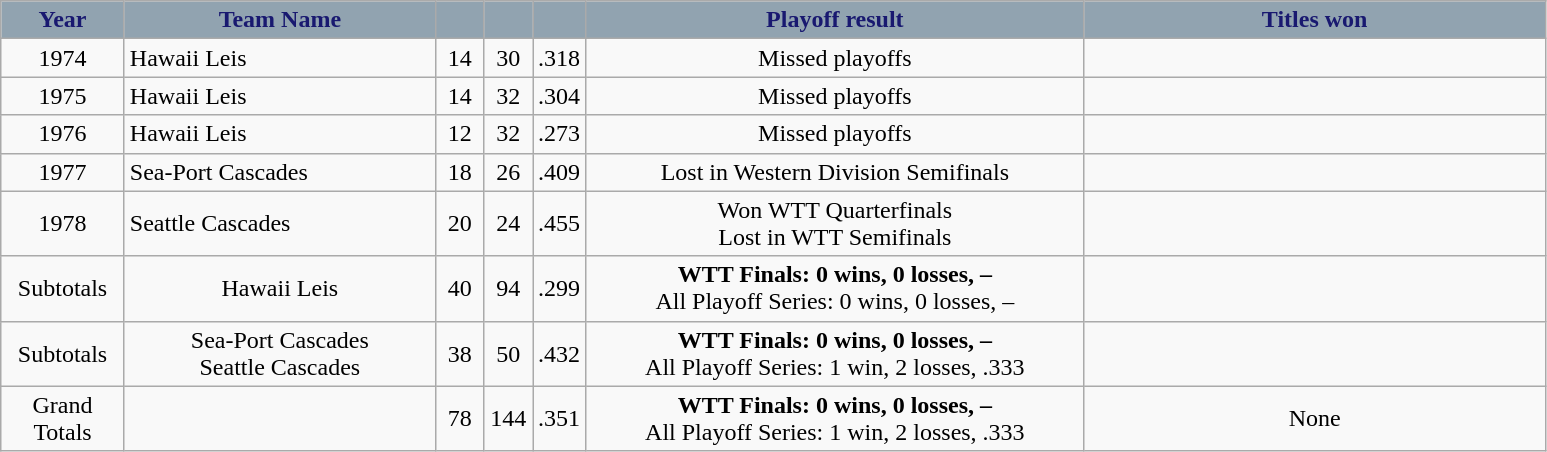<table class="wikitable" style="text-align:center">
<tr>
<th style="background:#91A3B0; color:#191970" width="75px">Year</th>
<th style="background:#91A3B0; color:#191970" width="200px">Team Name</th>
<th style="background:#91A3B0; color:#191970" width="25px"></th>
<th style="background:#91A3B0; color:#191970" width="25px"></th>
<th style="background:#91A3B0; color:#191970" width="25px"></th>
<th style="background:#91A3B0; color:#191970" width="325px">Playoff result</th>
<th style="background:#91A3B0; color:#191970" width="300px">Titles won</th>
</tr>
<tr>
<td>1974</td>
<td align="left">Hawaii Leis</td>
<td>14</td>
<td>30</td>
<td>.318</td>
<td>Missed playoffs</td>
<td></td>
</tr>
<tr>
<td>1975</td>
<td align="left">Hawaii Leis</td>
<td>14</td>
<td>32</td>
<td>.304</td>
<td>Missed playoffs</td>
<td></td>
</tr>
<tr>
<td>1976</td>
<td align="left">Hawaii Leis</td>
<td>12</td>
<td>32</td>
<td>.273</td>
<td>Missed playoffs</td>
<td></td>
</tr>
<tr>
<td>1977</td>
<td align="left">Sea-Port Cascades</td>
<td>18</td>
<td>26</td>
<td>.409</td>
<td>Lost in Western Division Semifinals</td>
<td></td>
</tr>
<tr>
<td>1978</td>
<td align="left">Seattle Cascades</td>
<td>20</td>
<td>24</td>
<td>.455</td>
<td>Won WTT Quarterfinals<br>Lost in WTT Semifinals</td>
<td></td>
</tr>
<tr>
<td>Subtotals</td>
<td>Hawaii Leis</td>
<td>40</td>
<td>94</td>
<td>.299</td>
<td><strong>WTT Finals: 0 wins, 0 losses, –</strong><br>All Playoff Series: 0 wins, 0 losses, –</td>
<td></td>
</tr>
<tr>
<td>Subtotals</td>
<td>Sea-Port Cascades<br>Seattle Cascades</td>
<td>38</td>
<td>50</td>
<td>.432</td>
<td><strong>WTT Finals: 0 wins, 0 losses, –</strong><br>All Playoff Series: 1 win, 2 losses, .333</td>
<td></td>
</tr>
<tr>
<td>Grand<br>Totals</td>
<td></td>
<td>78</td>
<td>144</td>
<td>.351</td>
<td><strong>WTT Finals: 0 wins, 0 losses, –</strong><br>All Playoff Series: 1 win, 2 losses, .333</td>
<td>None</td>
</tr>
</table>
